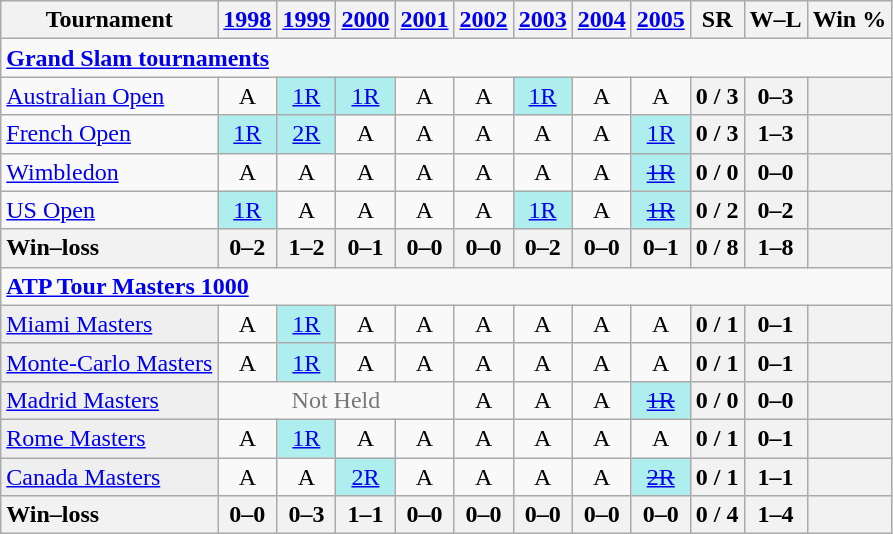<table class=wikitable style=text-align:center>
<tr>
<th>Tournament</th>
<th><a href='#'>1998</a></th>
<th><a href='#'>1999</a></th>
<th><a href='#'>2000</a></th>
<th><a href='#'>2001</a></th>
<th><a href='#'>2002</a></th>
<th><a href='#'>2003</a></th>
<th><a href='#'>2004</a></th>
<th><a href='#'>2005</a></th>
<th>SR</th>
<th>W–L</th>
<th>Win %</th>
</tr>
<tr>
<td colspan=25 style=text-align:left><a href='#'><strong>Grand Slam tournaments</strong></a></td>
</tr>
<tr>
<td align=left><a href='#'>Australian Open</a></td>
<td>A</td>
<td bgcolor=afeeee><a href='#'>1R</a></td>
<td bgcolor=afeeee><a href='#'>1R</a></td>
<td>A</td>
<td>A</td>
<td bgcolor=afeeee><a href='#'>1R</a></td>
<td>A</td>
<td>A</td>
<th>0 / 3</th>
<th>0–3</th>
<th></th>
</tr>
<tr>
<td align=left><a href='#'>French Open</a></td>
<td bgcolor=afeeee><a href='#'>1R</a></td>
<td bgcolor=afeeee><a href='#'>2R</a></td>
<td>A</td>
<td>A</td>
<td>A</td>
<td>A</td>
<td>A</td>
<td bgcolor=afeeee><a href='#'>1R</a></td>
<th>0 / 3</th>
<th>1–3</th>
<th></th>
</tr>
<tr>
<td align=left><a href='#'>Wimbledon</a></td>
<td>A</td>
<td>A</td>
<td>A</td>
<td>A</td>
<td>A</td>
<td>A</td>
<td>A</td>
<td bgcolor=afeeee><a href='#'><s>1R</s></a></td>
<th>0 / 0</th>
<th>0–0</th>
<th></th>
</tr>
<tr>
<td align=left><a href='#'>US Open</a></td>
<td bgcolor=afeeee><a href='#'>1R</a></td>
<td>A</td>
<td>A</td>
<td>A</td>
<td>A</td>
<td bgcolor=afeeee><a href='#'>1R</a></td>
<td>A</td>
<td bgcolor=afeeee><a href='#'><s>1R</s></a></td>
<th>0 / 2</th>
<th>0–2</th>
<th></th>
</tr>
<tr>
<th style=text-align:left>Win–loss</th>
<th>0–2</th>
<th>1–2</th>
<th>0–1</th>
<th>0–0</th>
<th>0–0</th>
<th>0–2</th>
<th>0–0</th>
<th>0–1</th>
<th>0 / 8</th>
<th>1–8</th>
<th></th>
</tr>
<tr>
<td colspan=25 style=text-align:left><strong><a href='#'>ATP Tour Masters 1000</a></strong></td>
</tr>
<tr>
<td bgcolor=efefef align=left><a href='#'>Miami Masters</a></td>
<td>A</td>
<td bgcolor=afeeee><a href='#'>1R</a></td>
<td>A</td>
<td>A</td>
<td>A</td>
<td>A</td>
<td>A</td>
<td>A</td>
<th>0 / 1</th>
<th>0–1</th>
<th></th>
</tr>
<tr>
<td bgcolor=efefef align=left><a href='#'>Monte-Carlo Masters</a></td>
<td>A</td>
<td bgcolor=afeeee><a href='#'>1R</a></td>
<td>A</td>
<td>A</td>
<td>A</td>
<td>A</td>
<td>A</td>
<td>A</td>
<th>0 / 1</th>
<th>0–1</th>
<th></th>
</tr>
<tr>
<td bgcolor=efefef align=left><a href='#'>Madrid Masters</a></td>
<td colspan=4 align=center style=color:#767676>Not Held</td>
<td>A</td>
<td>A</td>
<td>A</td>
<td bgcolor=afeeee><a href='#'><s>1R</s></a></td>
<th>0 / 0</th>
<th>0–0</th>
<th></th>
</tr>
<tr>
<td bgcolor=efefef align=left><a href='#'>Rome Masters</a></td>
<td>A</td>
<td bgcolor=afeeee><a href='#'>1R</a></td>
<td>A</td>
<td>A</td>
<td>A</td>
<td>A</td>
<td>A</td>
<td>A</td>
<th>0 / 1</th>
<th>0–1</th>
<th></th>
</tr>
<tr>
<td bgcolor=efefef align=left><a href='#'>Canada Masters</a></td>
<td>A</td>
<td>A</td>
<td bgcolor=afeeee><a href='#'>2R</a></td>
<td>A</td>
<td>A</td>
<td>A</td>
<td>A</td>
<td bgcolor=afeeee><a href='#'><s>2R</s></a></td>
<th>0 / 1</th>
<th>1–1</th>
<th></th>
</tr>
<tr>
<th style=text-align:left>Win–loss</th>
<th>0–0</th>
<th>0–3</th>
<th>1–1</th>
<th>0–0</th>
<th>0–0</th>
<th>0–0</th>
<th>0–0</th>
<th>0–0</th>
<th>0 / 4</th>
<th>1–4</th>
<th></th>
</tr>
</table>
